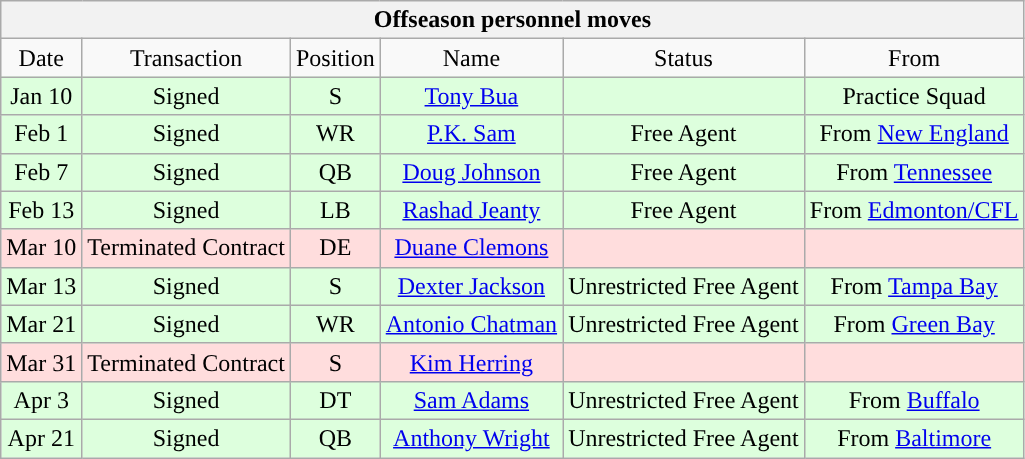<table class="wikitable">
<tr>
<th colspan="60">Offseason personnel moves</th>
</tr>
<tr style="text-align:center;">
<td>Date</td>
<td>Transaction</td>
<td>Position</td>
<td>Name</td>
<td>Status</td>
<td>From</td>
</tr>
<tr style="text-align:center; background:#dfd;">
<td>Jan 10</td>
<td>Signed</td>
<td>S</td>
<td><a href='#'>Tony Bua</a></td>
<td></td>
<td>Practice Squad</td>
</tr>
<tr style="text-align:center; background:#dfd;">
<td>Feb 1</td>
<td>Signed</td>
<td>WR</td>
<td><a href='#'>P.K. Sam</a></td>
<td>Free Agent</td>
<td>From <a href='#'>New England</a></td>
</tr>
<tr style="text-align:center; background:#dfd;">
<td>Feb 7</td>
<td>Signed</td>
<td>QB</td>
<td><a href='#'>Doug Johnson</a></td>
<td>Free Agent</td>
<td>From <a href='#'>Tennessee</a></td>
</tr>
<tr style="text-align:center; background:#dfd;">
<td>Feb 13</td>
<td>Signed</td>
<td>LB</td>
<td><a href='#'>Rashad Jeanty</a></td>
<td>Free Agent</td>
<td>From <a href='#'>Edmonton/CFL</a></td>
</tr>
<tr style="text-align:center; background:#fdd;">
<td>Mar 10</td>
<td>Terminated Contract</td>
<td>DE</td>
<td><a href='#'>Duane Clemons</a></td>
<td></td>
<td></td>
</tr>
<tr style="text-align:center; background:#dfd;">
<td>Mar 13</td>
<td>Signed</td>
<td>S</td>
<td><a href='#'>Dexter Jackson</a></td>
<td>Unrestricted Free Agent</td>
<td>From <a href='#'>Tampa Bay</a></td>
</tr>
<tr style="text-align:center; background:#dfd;">
<td>Mar 21</td>
<td>Signed</td>
<td>WR</td>
<td><a href='#'>Antonio Chatman</a></td>
<td>Unrestricted Free Agent</td>
<td>From <a href='#'>Green Bay</a></td>
</tr>
<tr style="text-align:center; background:#fdd;">
<td>Mar 31</td>
<td>Terminated Contract</td>
<td>S</td>
<td><a href='#'>Kim Herring</a></td>
<td></td>
<td></td>
</tr>
<tr style="text-align:center; background:#dfd;">
<td>Apr 3</td>
<td>Signed</td>
<td>DT</td>
<td><a href='#'>Sam Adams</a></td>
<td>Unrestricted Free Agent</td>
<td>From <a href='#'>Buffalo</a></td>
</tr>
<tr style="text-align:center; background:#dfd;">
<td>Apr 21</td>
<td>Signed</td>
<td>QB</td>
<td><a href='#'>Anthony Wright</a></td>
<td>Unrestricted Free Agent</td>
<td>From <a href='#'>Baltimore</a></td>
</tr>
</table>
